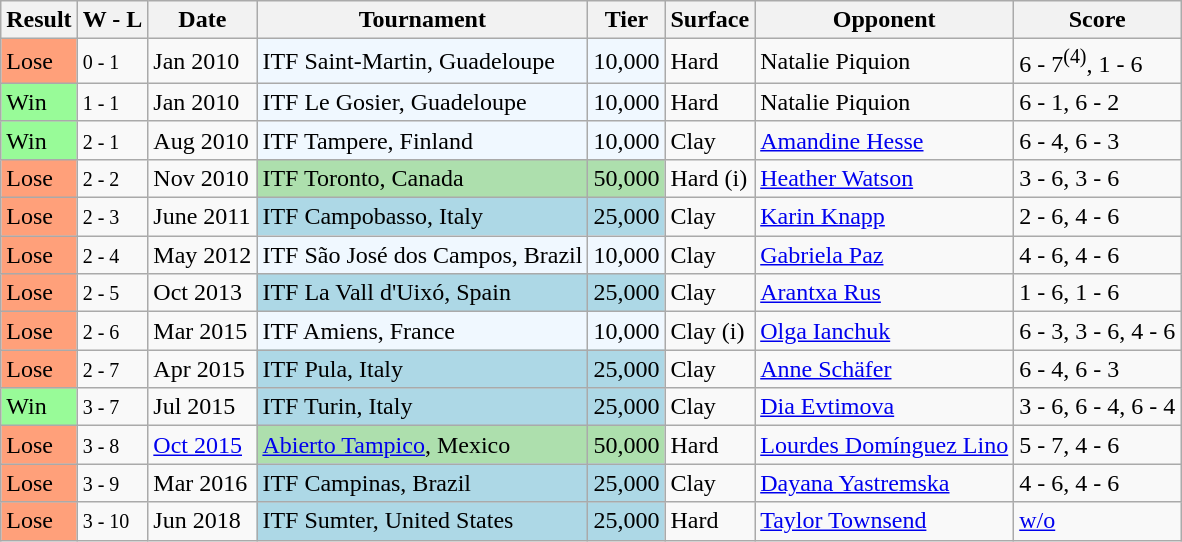<table class="sortable wikitable">
<tr>
<th>Result</th>
<th class=unsortable>W - L</th>
<th>Date</th>
<th>Tournament</th>
<th>Tier</th>
<th>Surface</th>
<th>Opponent</th>
<th class=unsortable>Score</th>
</tr>
<tr>
<td style=background:#ffa07a>Lose</td>
<td><small>0 - 1</small></td>
<td>Jan 2010</td>
<td style=background:#f0f8ff>ITF Saint-Martin, Guadeloupe</td>
<td style=background:#f0f8ff>10,000</td>
<td>Hard</td>
<td> Natalie Piquion</td>
<td>6 - 7<sup>(4)</sup>, 1 - 6</td>
</tr>
<tr>
<td style=background:#98fb98>Win</td>
<td><small>1 - 1</small></td>
<td>Jan 2010</td>
<td style=background:#f0f8ff>ITF Le Gosier, Guadeloupe</td>
<td style=background:#f0f8ff>10,000</td>
<td>Hard</td>
<td> Natalie Piquion</td>
<td>6 - 1, 6 - 2</td>
</tr>
<tr>
<td style=background:#98fb98>Win</td>
<td><small>2 - 1</small></td>
<td>Aug 2010</td>
<td style=background:#f0f8ff>ITF Tampere, Finland</td>
<td style=background:#f0f8ff>10,000</td>
<td>Clay</td>
<td> <a href='#'>Amandine Hesse</a></td>
<td>6 - 4, 6 - 3</td>
</tr>
<tr>
<td style=background:#ffa07a>Lose</td>
<td><small>2 - 2</small></td>
<td>Nov 2010</td>
<td style=background:#addfad>ITF Toronto, Canada</td>
<td style=background:#addfad>50,000</td>
<td>Hard (i)</td>
<td> <a href='#'>Heather Watson</a></td>
<td>3 - 6, 3 - 6</td>
</tr>
<tr>
<td style=background:#ffa07a>Lose</td>
<td><small>2 - 3</small></td>
<td>June 2011</td>
<td style=background:lightblue>ITF Campobasso, Italy</td>
<td style=background:lightblue>25,000</td>
<td>Clay</td>
<td> <a href='#'>Karin Knapp</a></td>
<td>2 - 6, 4 - 6</td>
</tr>
<tr>
<td style=background:#ffa07a>Lose</td>
<td><small>2 - 4</small></td>
<td>May 2012</td>
<td style=background:#f0f8ff>ITF São José dos Campos, Brazil</td>
<td style=background:#f0f8ff>10,000</td>
<td>Clay</td>
<td> <a href='#'>Gabriela Paz</a></td>
<td>4 - 6, 4 - 6</td>
</tr>
<tr>
<td style=background:#ffa07a>Lose</td>
<td><small>2 - 5</small></td>
<td>Oct 2013</td>
<td style=background:lightblue>ITF La Vall d'Uixó, Spain</td>
<td style=background:lightblue>25,000</td>
<td>Clay</td>
<td> <a href='#'>Arantxa Rus</a></td>
<td>1 - 6, 1 - 6</td>
</tr>
<tr>
<td style=background:#ffa07a>Lose</td>
<td><small>2 - 6</small></td>
<td>Mar 2015</td>
<td style=background:#f0f8ff>ITF Amiens, France</td>
<td style=background:#f0f8ff>10,000</td>
<td>Clay (i)</td>
<td> <a href='#'>Olga Ianchuk</a></td>
<td>6 - 3, 3 - 6, 4 - 6</td>
</tr>
<tr>
<td style=background:#ffa07a>Lose</td>
<td><small>2 - 7</small></td>
<td>Apr 2015</td>
<td style=background:lightblue>ITF Pula, Italy</td>
<td style=background:lightblue>25,000</td>
<td>Clay</td>
<td> <a href='#'>Anne Schäfer</a></td>
<td>6 - 4, 6 - 3</td>
</tr>
<tr>
<td style=background:#98fb98>Win</td>
<td><small>3 - 7</small></td>
<td>Jul 2015</td>
<td style=background:lightblue>ITF Turin, Italy</td>
<td style=background:lightblue>25,000</td>
<td>Clay</td>
<td> <a href='#'>Dia Evtimova</a></td>
<td>3 - 6, 6 - 4, 6 - 4</td>
</tr>
<tr>
<td style=background:#ffa07a>Lose</td>
<td><small>3 - 8</small></td>
<td><a href='#'>Oct 2015</a></td>
<td style=background:#addfad><a href='#'>Abierto Tampico</a>, Mexico</td>
<td style=background:#addfad>50,000</td>
<td>Hard</td>
<td> <a href='#'>Lourdes Domínguez Lino</a></td>
<td>5 - 7, 4 - 6</td>
</tr>
<tr>
<td style=background:#ffa07a>Lose</td>
<td><small>3 - 9</small></td>
<td>Mar 2016</td>
<td style=background:lightblue>ITF Campinas, Brazil</td>
<td style=background:lightblue>25,000</td>
<td>Clay</td>
<td> <a href='#'>Dayana Yastremska</a></td>
<td>4 - 6, 4 - 6</td>
</tr>
<tr>
<td style=background:#ffa07a>Lose</td>
<td><small>3 - 10</small></td>
<td>Jun 2018</td>
<td style=background:lightblue>ITF Sumter, United States</td>
<td style=background:lightblue>25,000</td>
<td>Hard</td>
<td> <a href='#'>Taylor Townsend</a></td>
<td><a href='#'>w/o</a></td>
</tr>
</table>
